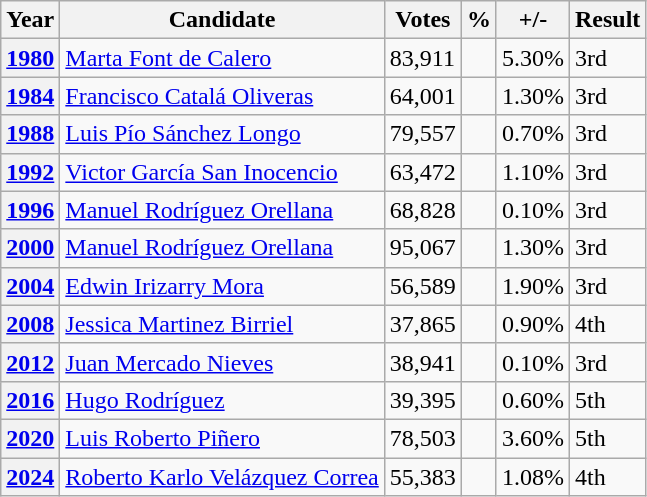<table class="wikitable">
<tr>
<th>Year</th>
<th>Candidate</th>
<th>Votes</th>
<th>%</th>
<th>+/-</th>
<th>Result</th>
</tr>
<tr>
<th><a href='#'>1980</a></th>
<td><a href='#'>Marta Font de Calero</a></td>
<td>83,911</td>
<td></td>
<td> 5.30%</td>
<td>3rd</td>
</tr>
<tr>
<th><a href='#'>1984</a></th>
<td><a href='#'>Francisco Catalá Oliveras</a></td>
<td>64,001</td>
<td></td>
<td> 1.30%</td>
<td>3rd</td>
</tr>
<tr>
<th><a href='#'>1988</a></th>
<td><a href='#'>Luis Pío Sánchez Longo</a></td>
<td>79,557</td>
<td></td>
<td> 0.70%</td>
<td>3rd</td>
</tr>
<tr>
<th><a href='#'>1992</a></th>
<td><a href='#'>Victor García San Inocencio</a></td>
<td>63,472</td>
<td></td>
<td> 1.10%</td>
<td>3rd</td>
</tr>
<tr>
<th><a href='#'>1996</a></th>
<td><a href='#'>Manuel Rodríguez Orellana</a></td>
<td>68,828</td>
<td></td>
<td> 0.10%</td>
<td>3rd</td>
</tr>
<tr>
<th><a href='#'>2000</a></th>
<td><a href='#'>Manuel Rodríguez Orellana</a></td>
<td>95,067</td>
<td></td>
<td> 1.30%</td>
<td>3rd</td>
</tr>
<tr>
<th><a href='#'>2004</a></th>
<td><a href='#'>Edwin Irizarry Mora</a></td>
<td>56,589</td>
<td></td>
<td> 1.90%</td>
<td>3rd</td>
</tr>
<tr>
<th><a href='#'>2008</a></th>
<td><a href='#'>Jessica Martinez Birriel</a></td>
<td>37,865</td>
<td></td>
<td> 0.90%</td>
<td>4th</td>
</tr>
<tr>
<th><a href='#'>2012</a></th>
<td><a href='#'>Juan Mercado Nieves</a></td>
<td>38,941</td>
<td></td>
<td> 0.10%</td>
<td>3rd</td>
</tr>
<tr>
<th><a href='#'>2016</a></th>
<td><a href='#'>Hugo Rodríguez</a></td>
<td>39,395</td>
<td></td>
<td> 0.60%</td>
<td>5th</td>
</tr>
<tr>
<th><a href='#'>2020</a></th>
<td><a href='#'>Luis Roberto Piñero</a></td>
<td>78,503</td>
<td></td>
<td> 3.60%</td>
<td>5th</td>
</tr>
<tr>
<th><a href='#'>2024</a></th>
<td><a href='#'>Roberto Karlo Velázquez Correa</a></td>
<td>55,383</td>
<td></td>
<td> 1.08%</td>
<td>4th</td>
</tr>
</table>
